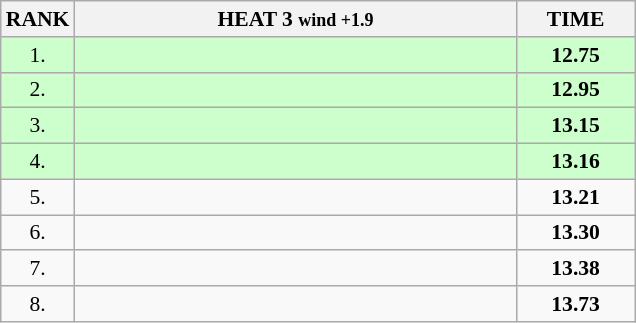<table class="wikitable" style="border-collapse: collapse; font-size: 90%;">
<tr>
<th>RANK</th>
<th style="width: 20em">HEAT 3 <small>wind +1.9</small></th>
<th style="width: 5em">TIME</th>
</tr>
<tr style="background:#ccffcc;">
<td align="center">1.</td>
<td></td>
<td align="center"><strong>12.75</strong></td>
</tr>
<tr style="background:#ccffcc;">
<td align="center">2.</td>
<td></td>
<td align="center"><strong>12.95</strong></td>
</tr>
<tr style="background:#ccffcc;">
<td align="center">3.</td>
<td></td>
<td align="center"><strong>13.15</strong></td>
</tr>
<tr style="background:#ccffcc;">
<td align="center">4.</td>
<td></td>
<td align="center"><strong>13.16</strong></td>
</tr>
<tr>
<td align="center">5.</td>
<td></td>
<td align="center"><strong>13.21</strong></td>
</tr>
<tr>
<td align="center">6.</td>
<td></td>
<td align="center"><strong>13.30</strong></td>
</tr>
<tr>
<td align="center">7.</td>
<td></td>
<td align="center"><strong>13.38</strong></td>
</tr>
<tr>
<td align="center">8.</td>
<td></td>
<td align="center"><strong>13.73</strong></td>
</tr>
</table>
